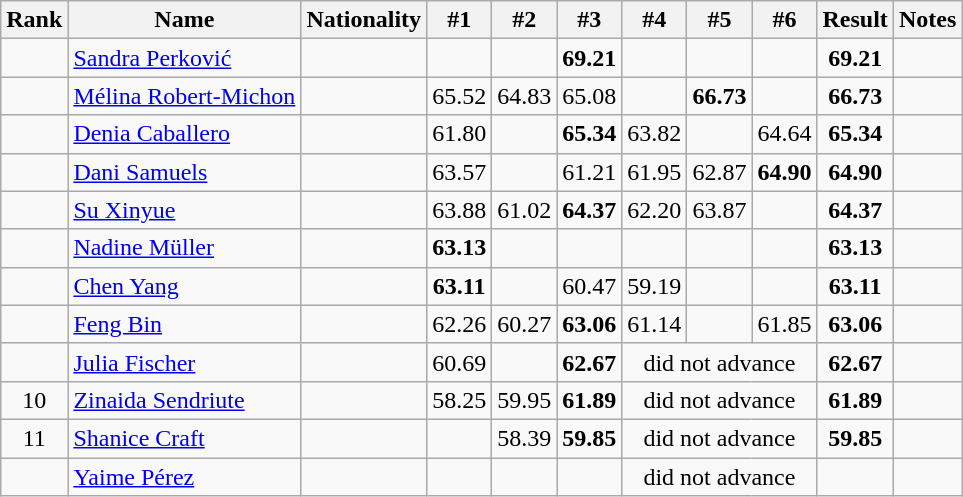<table class="wikitable sortable" style="text-align:center">
<tr>
<th>Rank</th>
<th>Name</th>
<th>Nationality</th>
<th>#1</th>
<th>#2</th>
<th>#3</th>
<th>#4</th>
<th>#5</th>
<th>#6</th>
<th>Result</th>
<th>Notes</th>
</tr>
<tr>
<td></td>
<td align=left><a href='#'>Sandra Perković</a></td>
<td align=left></td>
<td></td>
<td></td>
<td><strong>69.21</strong></td>
<td></td>
<td></td>
<td></td>
<td><strong>69.21</strong></td>
<td></td>
</tr>
<tr>
<td></td>
<td align=left><a href='#'>Mélina Robert-Michon</a></td>
<td align=left></td>
<td>65.52</td>
<td>64.83</td>
<td>65.08</td>
<td></td>
<td><strong>66.73</strong></td>
<td></td>
<td><strong>66.73</strong></td>
<td></td>
</tr>
<tr>
<td></td>
<td align=left><a href='#'>Denia Caballero</a></td>
<td align=left></td>
<td>61.80</td>
<td></td>
<td><strong>65.34</strong></td>
<td>63.82</td>
<td></td>
<td>64.64</td>
<td><strong>65.34</strong></td>
<td></td>
</tr>
<tr>
<td></td>
<td align=left><a href='#'>Dani Samuels</a></td>
<td align=left></td>
<td>63.57</td>
<td></td>
<td>61.21</td>
<td>61.95</td>
<td>62.87</td>
<td><strong>64.90</strong></td>
<td><strong>64.90</strong></td>
<td></td>
</tr>
<tr>
<td></td>
<td align=left><a href='#'>Su Xinyue</a></td>
<td align=left></td>
<td>63.88</td>
<td>61.02</td>
<td><strong>64.37</strong></td>
<td>62.20</td>
<td>63.87</td>
<td></td>
<td><strong>64.37</strong></td>
<td></td>
</tr>
<tr>
<td></td>
<td align=left><a href='#'>Nadine Müller</a></td>
<td align=left></td>
<td><strong>63.13</strong></td>
<td></td>
<td></td>
<td></td>
<td></td>
<td></td>
<td><strong>63.13</strong></td>
<td></td>
</tr>
<tr>
<td></td>
<td align=left><a href='#'>Chen Yang</a></td>
<td align=left></td>
<td><strong>63.11</strong></td>
<td></td>
<td>60.47</td>
<td>59.19</td>
<td></td>
<td></td>
<td><strong>63.11</strong></td>
<td></td>
</tr>
<tr>
<td></td>
<td align=left><a href='#'>Feng Bin</a></td>
<td align=left></td>
<td>62.26</td>
<td>60.27</td>
<td><strong>63.06</strong></td>
<td>61.14</td>
<td></td>
<td>61.85</td>
<td><strong>63.06</strong></td>
<td></td>
</tr>
<tr>
<td></td>
<td align=left><a href='#'>Julia Fischer</a></td>
<td align=left></td>
<td>60.69</td>
<td></td>
<td><strong>62.67</strong></td>
<td colspan=3>did not advance</td>
<td><strong>62.67</strong></td>
<td></td>
</tr>
<tr>
<td>10</td>
<td align=left><a href='#'>Zinaida Sendriute</a></td>
<td align=left></td>
<td>58.25</td>
<td>59.95</td>
<td><strong>61.89</strong></td>
<td colspan=3>did not advance</td>
<td><strong>61.89</strong></td>
<td></td>
</tr>
<tr>
<td>11</td>
<td align=left><a href='#'>Shanice Craft</a></td>
<td align=left></td>
<td></td>
<td>58.39</td>
<td><strong>59.85</strong></td>
<td colspan=3>did not advance</td>
<td><strong>59.85</strong></td>
<td></td>
</tr>
<tr>
<td></td>
<td align=left><a href='#'>Yaime Pérez</a></td>
<td align=left></td>
<td></td>
<td></td>
<td></td>
<td colspan=3>did not advance</td>
<td></td>
<td></td>
</tr>
</table>
